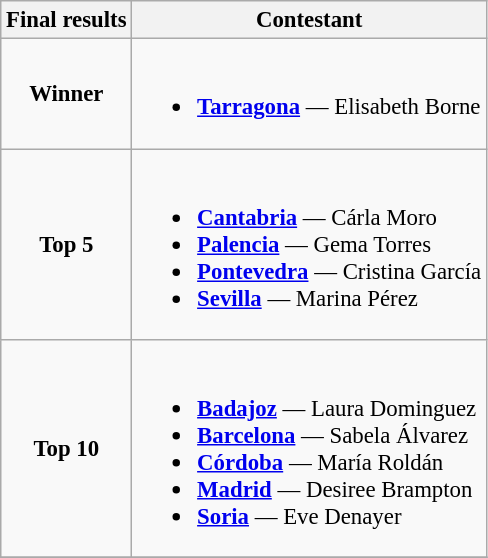<table class="wikitable sortable" style="font-size: 95%;">
<tr>
<th>Final results</th>
<th>Contestant</th>
</tr>
<tr>
<td style="text-align:center;"><strong>Winner</strong></td>
<td><br><ul><li> <strong><a href='#'>Tarragona</a></strong> — Elisabeth Borne</li></ul></td>
</tr>
<tr>
<td style="text-align:center;"><strong>Top 5</strong></td>
<td><br><ul><li> <strong><a href='#'>Cantabria</a></strong> — Cárla Moro</li><li> <strong><a href='#'>Palencia</a></strong> — Gema Torres</li><li> <strong><a href='#'>Pontevedra</a></strong> — Cristina García</li><li> <strong><a href='#'>Sevilla</a></strong> — Marina Pérez</li></ul></td>
</tr>
<tr>
<td style="text-align:center;"><strong>Top 10</strong></td>
<td><br><ul><li> <strong><a href='#'>Badajoz</a></strong> — Laura Dominguez</li><li> <strong><a href='#'>Barcelona</a></strong> — Sabela Álvarez</li><li> <strong><a href='#'>Córdoba</a></strong> — María Roldán</li><li> <strong><a href='#'>Madrid</a></strong> — Desiree Brampton</li><li> <strong><a href='#'>Soria</a></strong> — Eve Denayer</li></ul></td>
</tr>
<tr>
</tr>
</table>
